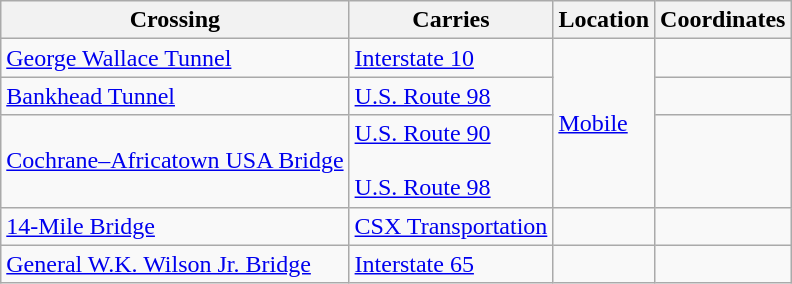<table class=wikitable>
<tr>
<th>Crossing</th>
<th>Carries</th>
<th>Location</th>
<th>Coordinates</th>
</tr>
<tr>
<td><a href='#'>George Wallace Tunnel</a></td>
<td> <a href='#'>Interstate 10</a></td>
<td rowspan=3><a href='#'>Mobile</a></td>
<td></td>
</tr>
<tr>
<td><a href='#'>Bankhead Tunnel</a></td>
<td> <a href='#'>U.S. Route 98</a></td>
<td></td>
</tr>
<tr>
<td><a href='#'>Cochrane–Africatown USA Bridge</a></td>
<td> <a href='#'>U.S. Route 90</a><br><br> <a href='#'>U.S. Route 98</a></td>
<td></td>
</tr>
<tr>
<td><a href='#'>14-Mile Bridge</a></td>
<td><a href='#'>CSX Transportation</a></td>
<td></td>
<td></td>
</tr>
<tr>
<td><a href='#'>General W.K. Wilson Jr. Bridge</a></td>
<td> <a href='#'>Interstate 65</a></td>
<td></td>
<td></td>
</tr>
</table>
